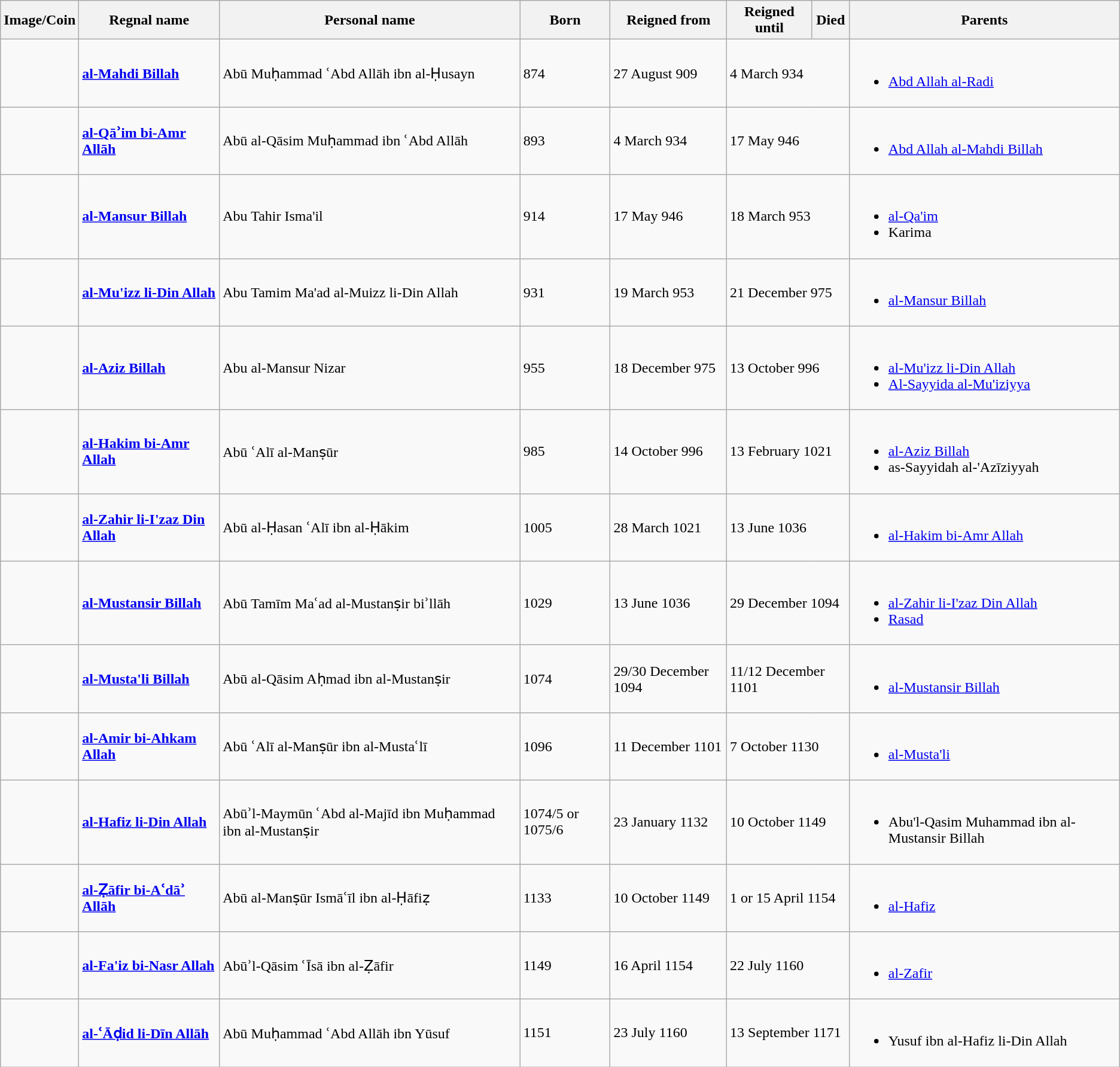<table class="wikitable">
<tr>
<th>Image/Coin</th>
<th>Regnal name</th>
<th>Personal name</th>
<th>Born</th>
<th>Reigned from</th>
<th>Reigned until</th>
<th>Died</th>
<th>Parents</th>
</tr>
<tr>
<td></td>
<td><a href='#'><strong>al-Mahdi Billah</strong></a></td>
<td>Abū Muḥammad ʿAbd Allāh ibn al-Ḥusayn</td>
<td>874</td>
<td>27 August 909</td>
<td colspan=2>4 March 934</td>
<td><br><ul><li><a href='#'>Abd Allah al-Radi</a></li></ul></td>
</tr>
<tr>
<td></td>
<td><a href='#'><strong>al-Qāʾim bi-Amr Allāh</strong></a></td>
<td>Abū al-Qāsim Muḥammad ibn ʿAbd Allāh</td>
<td>893</td>
<td>4 March 934</td>
<td colspan=2>17 May 946</td>
<td><br><ul><li><a href='#'>Abd Allah al-Mahdi Billah</a></li></ul></td>
</tr>
<tr>
<td></td>
<td><strong><a href='#'>al-Mansur Billah</a></strong></td>
<td>Abu Tahir Isma'il</td>
<td>914</td>
<td>17 May 946</td>
<td colspan=2>18 March 953</td>
<td><br><ul><li><a href='#'>al-Qa'im</a></li><li>Karima</li></ul></td>
</tr>
<tr>
<td></td>
<td><strong><a href='#'>al-Mu'izz li-Din Allah</a></strong></td>
<td>Abu Tamim Ma'ad al-Muizz li-Din Allah</td>
<td>931</td>
<td>19 March 953</td>
<td colspan=2>21 December 975</td>
<td><br><ul><li><a href='#'>al-Mansur Billah</a></li></ul></td>
</tr>
<tr>
<td></td>
<td><strong><a href='#'>al-Aziz Billah</a></strong></td>
<td>Abu al-Mansur Nizar</td>
<td>955</td>
<td>18 December 975</td>
<td colspan=2>13 October 996</td>
<td><br><ul><li><a href='#'>al-Mu'izz li-Din Allah</a></li><li><a href='#'>Al-Sayyida al-Mu'iziyya</a></li></ul></td>
</tr>
<tr>
<td></td>
<td><strong><a href='#'>al-Hakim bi-Amr Allah</a></strong></td>
<td>Abū ʿAlī al-Manṣūr</td>
<td>985</td>
<td>14 October 996</td>
<td colspan=2>13 February 1021</td>
<td><br><ul><li><a href='#'>al-Aziz Billah</a></li><li>as-Sayyidah al-'Azīziyyah</li></ul></td>
</tr>
<tr>
<td></td>
<td><strong><a href='#'>al-Zahir li-I'zaz Din Allah</a></strong></td>
<td>Abū al-Ḥasan ʿAlī ibn al-Ḥākim</td>
<td>1005</td>
<td>28 March 1021</td>
<td colspan=2>13 June 1036</td>
<td><br><ul><li><a href='#'>al-Hakim bi-Amr Allah</a></li></ul></td>
</tr>
<tr>
<td></td>
<td><strong><a href='#'>al-Mustansir Billah</a></strong></td>
<td>Abū Tamīm Maʿad al-Mustanṣir biʾllāh</td>
<td>1029</td>
<td>13 June 1036</td>
<td colspan=2>29 December 1094</td>
<td><br><ul><li><a href='#'>al-Zahir li-I'zaz Din Allah</a></li><li><a href='#'>Rasad</a></li></ul></td>
</tr>
<tr>
<td></td>
<td><a href='#'><strong>al-Musta'li Billah</strong></a></td>
<td>Abū al-Qāsim Aḥmad ibn al-Mustanṣir</td>
<td>1074</td>
<td>29/30 December 1094</td>
<td colspan=2>11/12 December 1101</td>
<td><br><ul><li><a href='#'>al-Mustansir Billah</a></li></ul></td>
</tr>
<tr>
<td></td>
<td><strong><a href='#'>al-Amir bi-Ahkam Allah</a></strong></td>
<td>Abū ʿAlī al-Manṣūr ibn al-Mustaʿlī</td>
<td>1096</td>
<td>11 December 1101</td>
<td colspan=2>7 October 1130</td>
<td><br><ul><li><a href='#'>al-Musta'li</a></li></ul></td>
</tr>
<tr>
<td></td>
<td><a href='#'><strong>al-Hafiz li-Din Allah</strong></a></td>
<td>Abūʾl-Maymūn ʿAbd al-Majīd ibn Muḥammad ibn al-Mustanṣir</td>
<td>1074/5 or 1075/6</td>
<td>23 January 1132</td>
<td colspan=2>10 October 1149</td>
<td><br><ul><li>Abu'l-Qasim Muhammad ibn al-Mustansir Billah</li></ul></td>
</tr>
<tr>
<td></td>
<td><a href='#'><strong>al-Ẓāfir bi-Aʿdāʾ Allāh</strong></a></td>
<td>Abū al-Manṣūr Ismāʿīl ibn al-Ḥāfiẓ</td>
<td>1133</td>
<td>10 October 1149</td>
<td colspan=2>1 or 15 April 1154</td>
<td><br><ul><li><a href='#'>al-Hafiz</a></li></ul></td>
</tr>
<tr>
<td></td>
<td><strong><a href='#'>al-Fa'iz bi-Nasr Allah</a></strong></td>
<td>Abūʾl-Qāsim ʿĪsā ibn al-Ẓāfir</td>
<td>1149</td>
<td>16 April 1154</td>
<td colspan=2>22 July 1160</td>
<td><br><ul><li><a href='#'>al-Zafir</a></li></ul></td>
</tr>
<tr>
<td></td>
<td><a href='#'><strong>al-ʿĀḍid li-Dīn Allāh</strong></a></td>
<td>Abū Muḥammad ʿAbd Allāh ibn Yūsuf</td>
<td>1151</td>
<td>23 July 1160</td>
<td colspan=2>13 September 1171</td>
<td><br><ul><li>Yusuf ibn al-Hafiz li-Din Allah</li></ul></td>
</tr>
</table>
